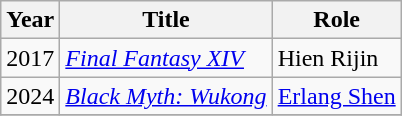<table class="wikitable">
<tr>
<th>Year</th>
<th>Title</th>
<th>Role</th>
</tr>
<tr>
<td>2017</td>
<td><em><a href='#'>Final Fantasy XIV</a></em></td>
<td>Hien Rijin</td>
</tr>
<tr>
<td>2024</td>
<td><em><a href='#'>Black Myth: Wukong</a></em></td>
<td><a href='#'>Erlang Shen</a></td>
</tr>
<tr>
</tr>
</table>
